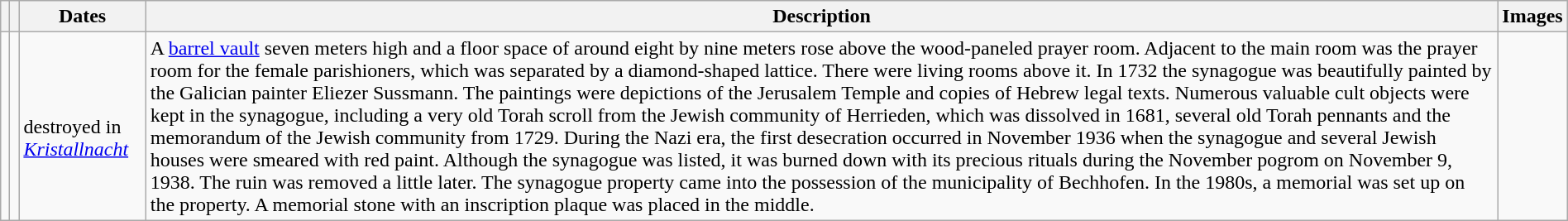<table class="wikitable sortable"style="border: 1px solid gray; border-collapse: collapse;"width="100%"cellspacing="1"cellpadding="2">
<tr>
<th></th>
<th></th>
<th>Dates</th>
<th class="unsortable">Description</th>
<th class="unsortable">Images</th>
</tr>
<tr id="B">
<td></td>
<td></td>
<td><br>destroyed in <em><a href='#'>Kristallnacht</a></em></td>
<td>A <a href='#'>barrel vault</a> seven meters high and a floor space of around eight by nine meters rose above the wood-paneled prayer room. Adjacent to the main room was the prayer room for the female parishioners, which was separated by a diamond-shaped lattice. There were living rooms above it. In 1732 the synagogue was beautifully painted by the Galician painter Eliezer Sussmann. The paintings were depictions of the Jerusalem Temple and copies of Hebrew legal texts. Numerous valuable cult objects were kept in the synagogue, including a very old Torah scroll from the Jewish community of Herrieden, which was dissolved in 1681, several old Torah pennants and the memorandum of the Jewish community from 1729. During the Nazi era, the first desecration occurred in November 1936 when the synagogue and several Jewish houses were smeared with red paint. Although the synagogue was listed, it was burned down with its precious rituals during the November pogrom on November 9, 1938. The ruin was removed a little later. The synagogue property came into the possession of the municipality of Bechhofen. In the 1980s, a memorial was set up on the property. A memorial stone with an inscription plaque was placed in the middle.</td>
<td></td>
</tr>
</table>
